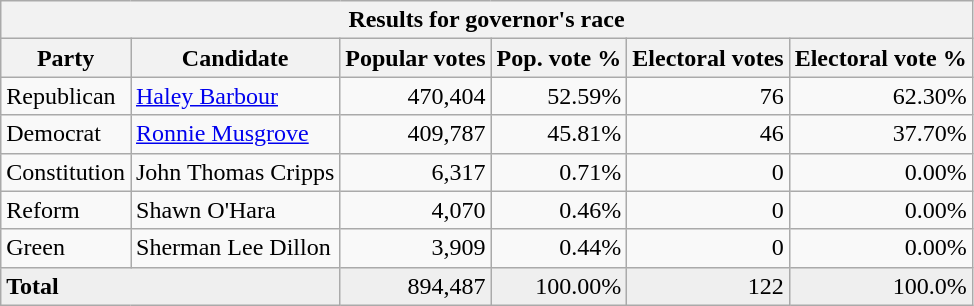<table class=wikitable>
<tr>
<th colspan="6">Results for governor's race</th>
</tr>
<tr>
<th>Party</th>
<th>Candidate</th>
<th>Popular votes</th>
<th>Pop. vote %</th>
<th>Electoral votes</th>
<th>Electoral vote %</th>
</tr>
<tr>
<td>Republican</td>
<td><a href='#'>Haley Barbour</a></td>
<td align="right">470,404</td>
<td align="right">52.59%</td>
<td align="right">76</td>
<td align="right">62.30%</td>
</tr>
<tr>
<td>Democrat</td>
<td><a href='#'>Ronnie Musgrove</a></td>
<td align="right">409,787</td>
<td align="right">45.81%</td>
<td align="right">46</td>
<td align="right">37.70%</td>
</tr>
<tr>
<td>Constitution</td>
<td>John Thomas Cripps</td>
<td align="right">6,317</td>
<td align="right">0.71%</td>
<td align="right">0</td>
<td align="right">0.00%</td>
</tr>
<tr>
<td>Reform</td>
<td>Shawn O'Hara</td>
<td align="right">4,070</td>
<td align="right">0.46%</td>
<td align="right">0</td>
<td align="right">0.00%</td>
</tr>
<tr>
<td>Green</td>
<td>Sherman Lee Dillon</td>
<td align="right">3,909</td>
<td align="right">0.44%</td>
<td align="right">0</td>
<td align="right">0.00%</td>
</tr>
<tr style="background:#EFEFEF;">
<td colspan="2"><strong>Total</strong></td>
<td align="right">894,487</td>
<td align="right">100.00%</td>
<td align="right">122</td>
<td align="right">100.0%</td>
</tr>
</table>
